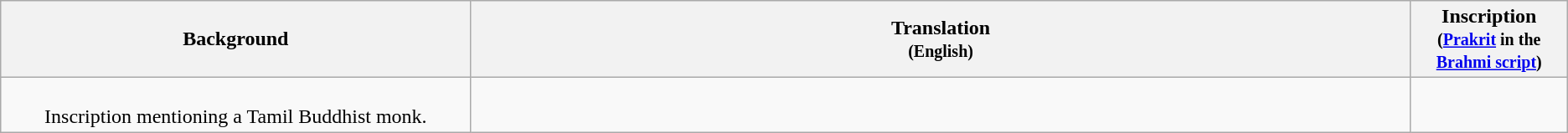<table class="wikitable centre">
<tr>
<th scope="col" align=left>Background<br></th>
<th>Translation<br><small>(English)</small></th>
<th>Inscription<br><small>(<a href='#'>Prakrit</a> in the <a href='#'>Brahmi script</a>)</small></th>
</tr>
<tr>
<td align=center width="30%"><br>Inscription mentioning a Tamil Buddhist monk.</td>
<td align=left></td>
<td align=center width="10%"></td>
</tr>
</table>
